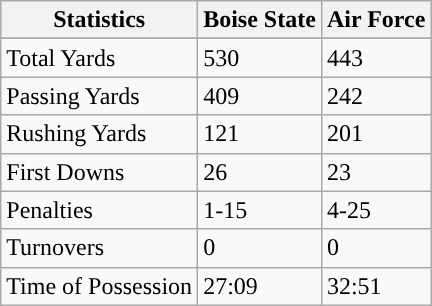<table class="wikitable">
<tr>
<th>Statistics</th>
<th>Boise State</th>
<th>Air Force</th>
</tr>
<tr>
</tr>
<tr>
<td>Total Yards</td>
<td>530</td>
<td>443</td>
</tr>
<tr>
<td>Passing Yards</td>
<td>409</td>
<td>242</td>
</tr>
<tr>
<td>Rushing Yards</td>
<td>121</td>
<td>201</td>
</tr>
<tr>
<td>First Downs</td>
<td>26</td>
<td>23</td>
</tr>
<tr>
<td>Penalties</td>
<td>1-15</td>
<td>4-25</td>
</tr>
<tr>
<td>Turnovers</td>
<td>0</td>
<td>0</td>
</tr>
<tr>
<td>Time of Possession</td>
<td>27:09</td>
<td>32:51</td>
</tr>
</table>
